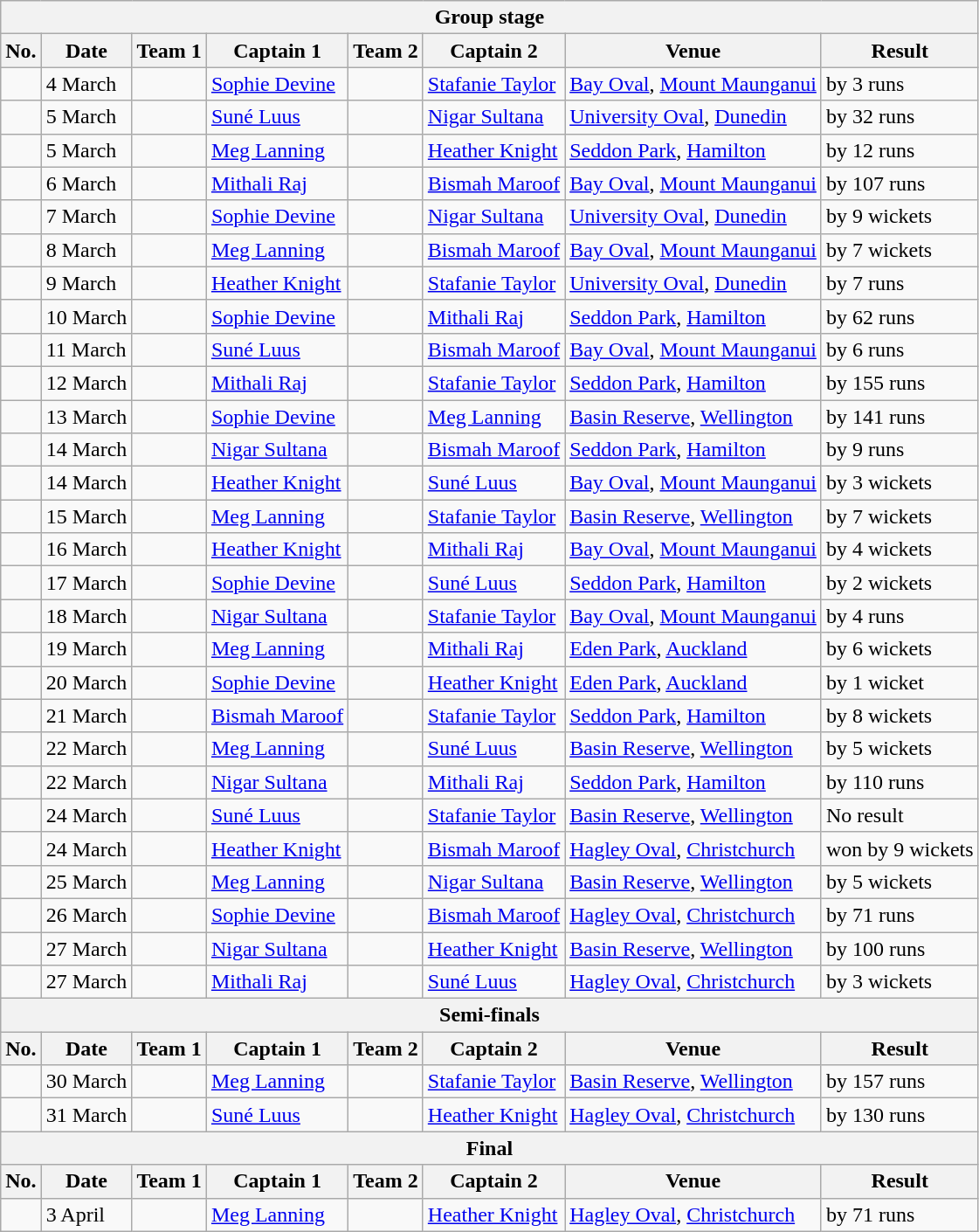<table class="wikitable">
<tr>
<th colspan="9">Group stage</th>
</tr>
<tr>
<th>No.</th>
<th>Date</th>
<th>Team 1</th>
<th>Captain 1</th>
<th>Team 2</th>
<th>Captain 2</th>
<th>Venue</th>
<th>Result</th>
</tr>
<tr>
<td></td>
<td>4 March</td>
<td></td>
<td><a href='#'>Sophie Devine</a></td>
<td></td>
<td><a href='#'>Stafanie Taylor</a></td>
<td><a href='#'>Bay Oval</a>, <a href='#'>Mount Maunganui</a></td>
<td> by 3 runs</td>
</tr>
<tr>
<td></td>
<td>5 March</td>
<td></td>
<td><a href='#'>Suné Luus</a></td>
<td></td>
<td><a href='#'>Nigar Sultana</a></td>
<td><a href='#'>University Oval</a>, <a href='#'>Dunedin</a></td>
<td> by 32 runs</td>
</tr>
<tr>
<td></td>
<td>5 March</td>
<td></td>
<td><a href='#'>Meg Lanning</a></td>
<td></td>
<td><a href='#'>Heather Knight</a></td>
<td><a href='#'>Seddon Park</a>, <a href='#'>Hamilton</a></td>
<td> by 12 runs</td>
</tr>
<tr>
<td></td>
<td>6 March</td>
<td></td>
<td><a href='#'>Mithali Raj</a></td>
<td></td>
<td><a href='#'>Bismah Maroof</a></td>
<td><a href='#'>Bay Oval</a>, <a href='#'>Mount Maunganui</a></td>
<td> by 107 runs</td>
</tr>
<tr>
<td></td>
<td>7 March</td>
<td></td>
<td><a href='#'>Sophie Devine</a></td>
<td></td>
<td><a href='#'>Nigar Sultana</a></td>
<td><a href='#'>University Oval</a>, <a href='#'>Dunedin</a></td>
<td> by 9 wickets</td>
</tr>
<tr>
<td></td>
<td>8 March</td>
<td></td>
<td><a href='#'>Meg Lanning</a></td>
<td></td>
<td><a href='#'>Bismah Maroof</a></td>
<td><a href='#'>Bay Oval</a>, <a href='#'>Mount Maunganui</a></td>
<td> by 7 wickets</td>
</tr>
<tr>
<td></td>
<td>9 March</td>
<td></td>
<td><a href='#'>Heather Knight</a></td>
<td></td>
<td><a href='#'>Stafanie Taylor</a></td>
<td><a href='#'>University Oval</a>, <a href='#'>Dunedin</a></td>
<td> by 7 runs</td>
</tr>
<tr>
<td></td>
<td>10 March</td>
<td></td>
<td><a href='#'>Sophie Devine</a></td>
<td></td>
<td><a href='#'>Mithali Raj</a></td>
<td><a href='#'>Seddon Park</a>, <a href='#'>Hamilton</a></td>
<td> by 62 runs</td>
</tr>
<tr>
<td></td>
<td>11 March</td>
<td></td>
<td><a href='#'>Suné Luus</a></td>
<td></td>
<td><a href='#'>Bismah Maroof</a></td>
<td><a href='#'>Bay Oval</a>, <a href='#'>Mount Maunganui</a></td>
<td> by 6 runs</td>
</tr>
<tr>
<td></td>
<td>12 March</td>
<td></td>
<td><a href='#'>Mithali Raj</a></td>
<td></td>
<td><a href='#'>Stafanie Taylor</a></td>
<td><a href='#'>Seddon Park</a>, <a href='#'>Hamilton</a></td>
<td> by 155 runs</td>
</tr>
<tr>
<td></td>
<td>13 March</td>
<td></td>
<td><a href='#'>Sophie Devine</a></td>
<td></td>
<td><a href='#'>Meg Lanning</a></td>
<td><a href='#'>Basin Reserve</a>, <a href='#'>Wellington</a></td>
<td> by 141 runs</td>
</tr>
<tr>
<td></td>
<td>14 March</td>
<td></td>
<td><a href='#'>Nigar Sultana</a></td>
<td></td>
<td><a href='#'>Bismah Maroof</a></td>
<td><a href='#'>Seddon Park</a>, <a href='#'>Hamilton</a></td>
<td> by 9 runs</td>
</tr>
<tr>
<td></td>
<td>14 March</td>
<td></td>
<td><a href='#'>Heather Knight</a></td>
<td></td>
<td><a href='#'>Suné Luus</a></td>
<td><a href='#'>Bay Oval</a>, <a href='#'>Mount Maunganui</a></td>
<td> by 3 wickets</td>
</tr>
<tr>
<td></td>
<td>15 March</td>
<td></td>
<td><a href='#'>Meg Lanning</a></td>
<td></td>
<td><a href='#'>Stafanie Taylor</a></td>
<td><a href='#'>Basin Reserve</a>, <a href='#'>Wellington</a></td>
<td> by 7 wickets</td>
</tr>
<tr>
<td></td>
<td>16 March</td>
<td></td>
<td><a href='#'>Heather Knight</a></td>
<td></td>
<td><a href='#'>Mithali Raj</a></td>
<td><a href='#'>Bay Oval</a>, <a href='#'>Mount Maunganui</a></td>
<td> by 4 wickets</td>
</tr>
<tr>
<td></td>
<td>17 March</td>
<td></td>
<td><a href='#'>Sophie Devine</a></td>
<td></td>
<td><a href='#'>Suné Luus</a></td>
<td><a href='#'>Seddon Park</a>, <a href='#'>Hamilton</a></td>
<td> by 2 wickets</td>
</tr>
<tr>
<td></td>
<td>18 March</td>
<td></td>
<td><a href='#'>Nigar Sultana</a></td>
<td></td>
<td><a href='#'>Stafanie Taylor</a></td>
<td><a href='#'>Bay Oval</a>, <a href='#'>Mount Maunganui</a></td>
<td> by 4 runs</td>
</tr>
<tr>
<td></td>
<td>19 March</td>
<td></td>
<td><a href='#'>Meg Lanning</a></td>
<td></td>
<td><a href='#'>Mithali Raj</a></td>
<td><a href='#'>Eden Park</a>, <a href='#'>Auckland</a></td>
<td> by 6 wickets</td>
</tr>
<tr>
<td></td>
<td>20 March</td>
<td></td>
<td><a href='#'>Sophie Devine</a></td>
<td></td>
<td><a href='#'>Heather Knight</a></td>
<td><a href='#'>Eden Park</a>, <a href='#'>Auckland</a></td>
<td> by 1 wicket</td>
</tr>
<tr>
<td></td>
<td>21 March</td>
<td></td>
<td><a href='#'>Bismah Maroof</a></td>
<td></td>
<td><a href='#'>Stafanie Taylor</a></td>
<td><a href='#'>Seddon Park</a>, <a href='#'>Hamilton</a></td>
<td> by 8 wickets</td>
</tr>
<tr>
<td></td>
<td>22 March</td>
<td></td>
<td><a href='#'>Meg Lanning</a></td>
<td></td>
<td><a href='#'>Suné Luus</a></td>
<td><a href='#'>Basin Reserve</a>, <a href='#'>Wellington</a></td>
<td> by 5 wickets</td>
</tr>
<tr>
<td></td>
<td>22 March</td>
<td></td>
<td><a href='#'>Nigar Sultana</a></td>
<td></td>
<td><a href='#'>Mithali Raj</a></td>
<td><a href='#'>Seddon Park</a>, <a href='#'>Hamilton</a></td>
<td> by 110 runs</td>
</tr>
<tr>
<td></td>
<td>24 March</td>
<td></td>
<td><a href='#'>Suné Luus</a></td>
<td></td>
<td><a href='#'>Stafanie Taylor</a></td>
<td><a href='#'>Basin Reserve</a>, <a href='#'>Wellington</a></td>
<td>No result</td>
</tr>
<tr>
<td></td>
<td>24 March</td>
<td></td>
<td><a href='#'>Heather Knight</a></td>
<td></td>
<td><a href='#'>Bismah Maroof</a></td>
<td><a href='#'>Hagley Oval</a>, <a href='#'>Christchurch</a></td>
<td> won by 9 wickets</td>
</tr>
<tr>
<td></td>
<td>25 March</td>
<td></td>
<td><a href='#'>Meg Lanning</a></td>
<td></td>
<td><a href='#'>Nigar Sultana</a></td>
<td><a href='#'>Basin Reserve</a>, <a href='#'>Wellington</a></td>
<td> by 5 wickets</td>
</tr>
<tr>
<td></td>
<td>26 March</td>
<td></td>
<td><a href='#'>Sophie Devine</a></td>
<td></td>
<td><a href='#'>Bismah Maroof</a></td>
<td><a href='#'>Hagley Oval</a>, <a href='#'>Christchurch</a></td>
<td> by 71 runs</td>
</tr>
<tr>
<td></td>
<td>27 March</td>
<td></td>
<td><a href='#'>Nigar Sultana</a></td>
<td></td>
<td><a href='#'>Heather Knight</a></td>
<td><a href='#'>Basin Reserve</a>, <a href='#'>Wellington</a></td>
<td> by 100 runs</td>
</tr>
<tr>
<td></td>
<td>27 March</td>
<td></td>
<td><a href='#'>Mithali Raj</a></td>
<td></td>
<td><a href='#'>Suné Luus</a></td>
<td><a href='#'>Hagley Oval</a>, <a href='#'>Christchurch</a></td>
<td> by 3 wickets</td>
</tr>
<tr>
<th colspan="9">Semi-finals</th>
</tr>
<tr>
<th>No.</th>
<th>Date</th>
<th>Team 1</th>
<th>Captain 1</th>
<th>Team 2</th>
<th>Captain 2</th>
<th>Venue</th>
<th>Result</th>
</tr>
<tr>
<td></td>
<td>30 March</td>
<td></td>
<td><a href='#'>Meg Lanning</a></td>
<td></td>
<td><a href='#'>Stafanie Taylor</a></td>
<td><a href='#'>Basin Reserve</a>, <a href='#'>Wellington</a></td>
<td> by 157 runs</td>
</tr>
<tr>
<td></td>
<td>31 March</td>
<td></td>
<td><a href='#'>Suné Luus</a></td>
<td></td>
<td><a href='#'>Heather Knight</a></td>
<td><a href='#'>Hagley Oval</a>, <a href='#'>Christchurch</a></td>
<td> by 130 runs</td>
</tr>
<tr>
<th colspan="9">Final</th>
</tr>
<tr>
<th>No.</th>
<th>Date</th>
<th>Team 1</th>
<th>Captain 1</th>
<th>Team 2</th>
<th>Captain 2</th>
<th>Venue</th>
<th>Result</th>
</tr>
<tr>
<td></td>
<td>3 April</td>
<td></td>
<td><a href='#'>Meg Lanning</a></td>
<td></td>
<td><a href='#'>Heather Knight</a></td>
<td><a href='#'>Hagley Oval</a>, <a href='#'>Christchurch</a></td>
<td> by 71 runs</td>
</tr>
</table>
